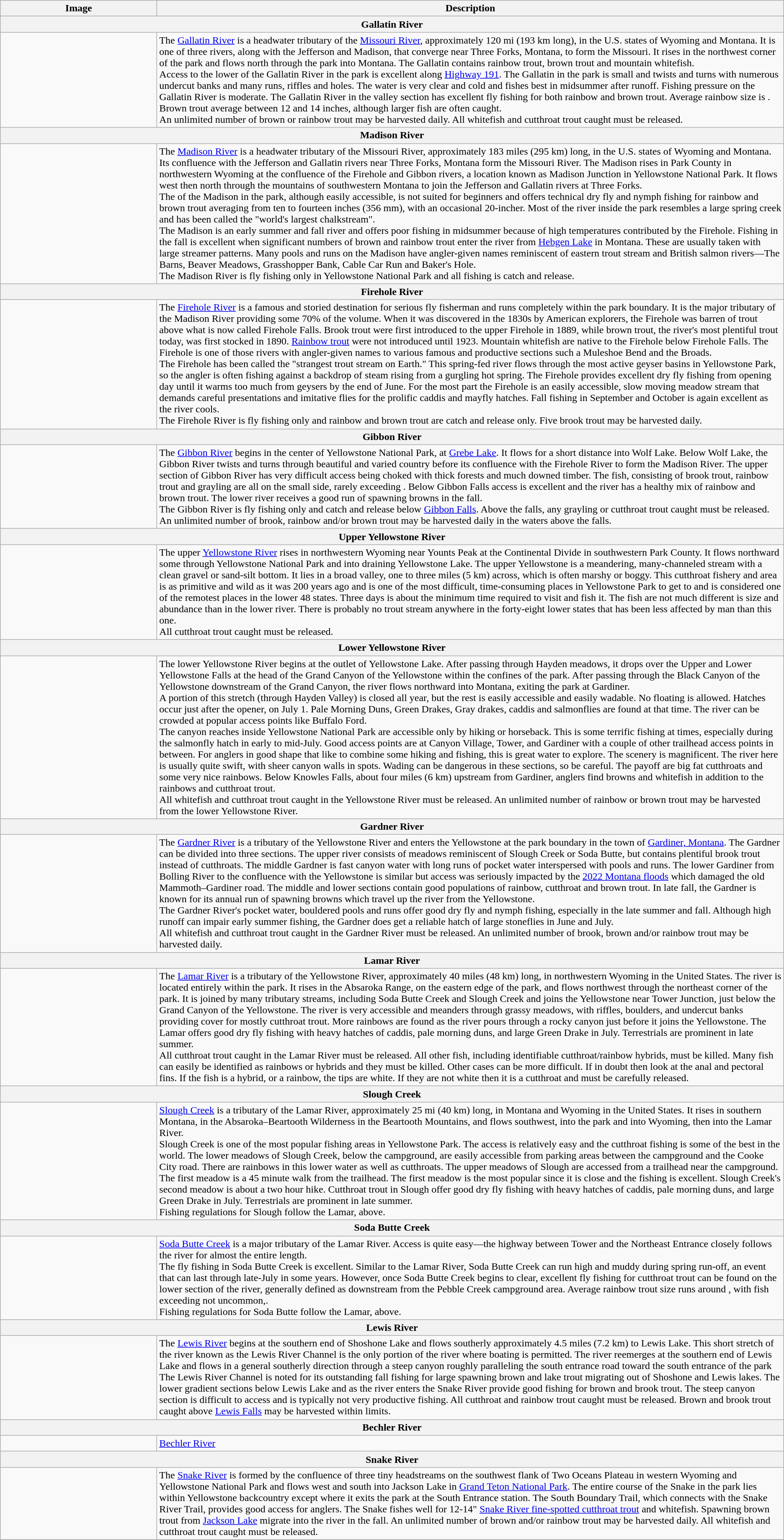<table class="wikitable"|cellpadding="3">
<tr>
<th align="center" width=20%>Image</th>
<th>Description</th>
</tr>
<tr>
<th colspan=2>Gallatin River  </th>
</tr>
<tr>
<td></td>
<td>The <a href='#'>Gallatin River</a> is a headwater tributary of the <a href='#'>Missouri River</a>, approximately 120 mi (193 km long), in the U.S. states of Wyoming and Montana. It is one of three rivers, along with the Jefferson and Madison, that converge near Three Forks, Montana, to form the Missouri. It rises in the northwest corner of the park and flows  north through the park into Montana.  The Gallatin contains rainbow trout, brown trout and mountain whitefish.<br>Access to the lower  of the Gallatin River in the park is excellent along <a href='#'>Highway 191</a>. The Gallatin in the park is small and twists and turns with numerous undercut banks and many runs, riffles and holes. The water is very clear and cold and fishes best in midsummer after runoff. Fishing pressure on the Gallatin River is moderate. The Gallatin River in the valley section has excellent fly fishing for both rainbow and brown trout. Average rainbow size is . Brown trout average between 12 and 14 inches, although larger fish are often caught.<br>An unlimited number of brown or rainbow trout may be harvested daily. All whitefish and cutthroat trout caught must be released.</td>
</tr>
<tr>
<th colspan=2>Madison River  </th>
</tr>
<tr>
<td></td>
<td>The <a href='#'>Madison River</a> is a headwater tributary of the Missouri River, approximately 183 miles (295 km) long, in the U.S. states of Wyoming and Montana. Its confluence with the Jefferson and Gallatin rivers near Three Forks, Montana form the Missouri River. The Madison rises in Park County in northwestern Wyoming at the confluence of the Firehole and Gibbon rivers, a location known as Madison Junction in Yellowstone National Park. It flows west then north through the mountains of southwestern Montana to join the Jefferson and Gallatin rivers at Three Forks.<br>The  of the Madison in the park, although easily accessible, is not suited for beginners and offers technical dry fly and nymph fishing for rainbow and brown trout averaging from ten to fourteen inches (356 mm), with an occasional 20-incher. Most of the river inside the park resembles a large spring creek and has been called the "world's largest chalkstream".<br>The Madison is an early summer and fall river and offers poor fishing in midsummer because of high temperatures contributed by the Firehole. Fishing in the fall is excellent when significant numbers of brown and rainbow trout enter the river from <a href='#'>Hebgen Lake</a> in Montana.  These are usually taken with large streamer patterns.  Many pools and runs on the Madison have angler-given names reminiscent of eastern trout stream and British salmon rivers—The Barns, Beaver Meadows, Grasshopper Bank, Cable Car Run and Baker's Hole.<br>The Madison River is fly fishing only in Yellowstone National Park and all fishing is catch and release.</td>
</tr>
<tr>
<th colspan=2>Firehole River </th>
</tr>
<tr>
<td></td>
<td>The <a href='#'>Firehole River</a> is a famous and storied destination for serious fly fisherman and runs completely within the park boundary.  It is the major tributary of the Madison River providing some 70% of the volume.  When it was discovered in the 1830s by American explorers, the Firehole was barren of trout above what is now called Firehole Falls.  Brook trout were first introduced to the upper Firehole in 1889, while brown trout, the river's most plentiful trout today, was first stocked in 1890.  <a href='#'>Rainbow trout</a> were not introduced until 1923.  Mountain whitefish are native to the Firehole below Firehole Falls.  The Firehole is one of those rivers with angler-given names to various famous and productive sections such a Muleshoe Bend and the Broads.<br>The Firehole has been called the "strangest trout stream on Earth." This spring-fed river flows through the most active geyser basins in Yellowstone Park, so the angler is often fishing against a backdrop of steam rising from a gurgling hot spring. The Firehole provides excellent dry fly fishing from opening day until it warms too much from geysers by the end of June. For the most part the Firehole is an easily accessible, slow moving meadow stream that demands careful presentations and imitative flies for the prolific caddis and mayfly hatches. Fall fishing in September and October is again excellent as the river cools.<br>The Firehole River is fly fishing only and rainbow and brown trout are catch and release only. Five brook trout may be harvested daily.</td>
</tr>
<tr>
<th colspan=2>Gibbon River  </th>
</tr>
<tr>
<td></td>
<td>The <a href='#'>Gibbon River</a> begins in the center of Yellowstone National Park, at <a href='#'>Grebe Lake</a>. It flows for a short distance into Wolf Lake. Below Wolf Lake, the Gibbon River twists and turns through beautiful and varied country before its confluence with the Firehole River to form the Madison River.  The upper section of Gibbon River has very difficult access being choked with thick forests and much downed timber. The fish, consisting of brook trout, rainbow trout and grayling are all on the small side, rarely exceeding . Below Gibbon Falls access is excellent and the river has a healthy mix of rainbow and brown trout. The lower river receives a good run of spawning browns in the fall.<br>The Gibbon River is fly fishing only and catch and release below <a href='#'>Gibbon Falls</a>. Above the falls, any grayling or cutthroat trout caught must be released. An unlimited number of brook, rainbow and/or brown trout may be harvested daily in the waters above the falls.</td>
</tr>
<tr>
<th colspan=2>Upper Yellowstone River  </th>
</tr>
<tr>
<td></td>
<td>The upper <a href='#'>Yellowstone River</a> rises in northwestern Wyoming near Younts Peak at the Continental Divide in southwestern Park County. It flows northward some  through Yellowstone National Park and into draining Yellowstone Lake. The upper Yellowstone is a meandering, many-channeled stream with a clean gravel or sand-silt bottom. It lies in a broad valley, one to three miles (5 km) across, which is often marshy or boggy.  This cutthroat fishery and area is as primitive and wild as it was 200 years ago and is one of the most difficult, time-consuming places in Yellowstone Park to get to and is considered one of the remotest places in the lower 48 states.  Three days is about the minimum time required to visit and fish it. The fish are not much different is size and abundance than in the lower river. There is probably no trout stream anywhere in the forty-eight lower states that has been less affected by man than this one.<br>All cutthroat trout caught must be released.</td>
</tr>
<tr>
<th colspan=2>Lower Yellowstone River  </th>
</tr>
<tr>
<td></td>
<td>The lower Yellowstone River begins at the outlet of Yellowstone Lake.  After passing through Hayden meadows, it drops over the Upper and Lower Yellowstone Falls at the head of the Grand Canyon of the Yellowstone within the confines of the park. After passing through the Black Canyon of the Yellowstone downstream of the Grand Canyon, the river flows northward into Montana, exiting the park at Gardiner.<br>A portion of this stretch (through Hayden Valley) is closed all year, but the rest is easily accessible and easily wadable. No floating is allowed. Hatches occur just after the opener, on July 1. Pale Morning Duns, Green Drakes, Gray drakes, caddis and salmonflies are found at that time. The river can be crowded at popular access points like Buffalo Ford.<br>The canyon reaches inside Yellowstone National Park are accessible only by hiking or horseback. This is some terrific  fishing at times, especially during the salmonfly hatch in early to mid-July. Good access points are at Canyon Village, Tower, and Gardiner with a couple of other trailhead access points in between. For anglers in good shape that like to combine some hiking and fishing, this is great water to explore. The scenery is magnificent. The river here is usually quite swift, with sheer canyon walls in spots. Wading can be dangerous in these sections, so be careful. The payoff are big fat cutthroats and some very nice rainbows. Below Knowles Falls, about four miles (6 km) upstream from Gardiner, anglers find browns and whitefish in addition to the rainbows and cutthroat trout.<br>All whitefish and cutthroat trout caught in the Yellowstone River must be released. An unlimited number of rainbow or brown trout may be harvested from the lower Yellowstone River.</td>
</tr>
<tr>
<th colspan=2>Gardner River  </th>
</tr>
<tr>
<td></td>
<td>The <a href='#'>Gardner River</a> is a tributary of the Yellowstone River and enters the Yellowstone at the park boundary in the town of <a href='#'>Gardiner, Montana</a>. The Gardner can be divided into three sections.  The upper river consists of meadows reminiscent of Slough Creek or Soda Butte, but contains plentiful brook trout instead of cutthroats. The middle Gardner is fast canyon water with long runs of pocket water interspersed with pools and runs. The lower Gardiner from Bolling River to the confluence with the Yellowstone is similar but access was seriously impacted by the <a href='#'>2022 Montana floods</a> which damaged the old Mammoth–Gardiner road.  The middle and lower sections contain good populations of rainbow, cutthroat and brown trout. In late fall, the Gardner is known for its annual run of spawning browns which travel up the river from the Yellowstone.<br>The Gardner River's pocket water, bouldered pools and runs offer good dry fly and nymph fishing, especially in the late summer and fall.  Although high runoff can impair early summer fishing, the Gardner does get a reliable hatch of large stoneflies in June and July.<br>All whitefish and cutthroat trout caught in the Gardner River must be released.  An unlimited number of brook, brown and/or rainbow trout may be harvested daily.</td>
</tr>
<tr>
<th colspan=2>Lamar River  </th>
</tr>
<tr>
<td></td>
<td>The <a href='#'>Lamar River</a> is a tributary of the Yellowstone River, approximately 40 miles (48 km) long, in northwestern Wyoming in the United States. The river is located entirely within the park.  It rises in the Absaroka Range, on the eastern edge of the park, and flows northwest through the northeast corner of the park. It is joined by many tributary streams, including Soda Butte Creek and Slough Creek and joins the Yellowstone near Tower Junction, just below the Grand Canyon of the Yellowstone. The river is very accessible and meanders through grassy meadows, with riffles, boulders, and undercut banks providing cover for mostly cutthroat trout. More rainbows are found as the river pours through a rocky canyon just before it joins the Yellowstone.  The Lamar offers good dry fly fishing with heavy hatches of caddis, pale morning duns, and large Green Drake in July. Terrestrials are prominent in late summer.<br>All cutthroat trout caught in the Lamar River must be released.  All other fish, including identifiable cutthroat/rainbow hybrids, must be killed. Many fish can easily be identified as rainbows or hybrids and they must be killed. Other cases can be more difficult. If in doubt then look at the anal and pectoral fins. If the fish is a hybrid, or a rainbow, the tips are white. If they are not white then it is a cutthroat and must be carefully released.</td>
</tr>
<tr>
<th colspan=2>Slough Creek </th>
</tr>
<tr>
<td></td>
<td><a href='#'>Slough Creek</a> is a tributary of the Lamar River, approximately 25 mi (40 km) long, in Montana and Wyoming in the United States. It rises in southern Montana, in the Absaroka–Beartooth Wilderness in the Beartooth Mountains, and flows southwest, into the park and into Wyoming, then into the Lamar River.<br>Slough Creek is one of the most popular fishing areas in Yellowstone Park. The access is relatively easy and the cutthroat fishing is some of the best in the world. The lower meadows of Slough Creek, below the campground, are easily accessible from parking areas between the campground and the Cooke City road. There are rainbows in this lower water as well as cutthroats. The upper meadows of Slough are accessed from a trailhead near the campground. The first meadow is a 45 minute walk from the trailhead. The first meadow is the most popular since it is close and the fishing is excellent. Slough Creek's second meadow is about a two hour hike. Cutthroat trout in Slough offer good dry fly fishing with heavy hatches of caddis, pale morning duns, and large Green Drake in July. Terrestrials are prominent in late summer.<br>Fishing regulations for Slough follow the Lamar, above.</td>
</tr>
<tr>
<th colspan=2>Soda Butte Creek  </th>
</tr>
<tr>
<td></td>
<td><a href='#'>Soda Butte Creek</a> is a major tributary of the Lamar River.  Access is quite easy—the highway between Tower and the Northeast Entrance closely follows the river for almost the entire length.<br>The fly fishing in Soda Butte Creek is excellent. Similar to the Lamar River, Soda Butte Creek can run high and muddy during spring run-off, an event that can last through late-July in some years. However, once Soda Butte Creek begins to clear, excellent fly fishing for cutthroat trout can be found on the lower section of the river, generally defined as downstream from the Pebble Creek campground area. Average rainbow trout size runs around , with fish exceeding  not uncommon,.<br>Fishing regulations for Soda Butte follow the Lamar, above.</td>
</tr>
<tr>
<th colspan=2>Lewis River </th>
</tr>
<tr>
<td></td>
<td>The <a href='#'>Lewis River</a> begins at the southern end of Shoshone Lake and flows southerly approximately 4.5 miles (7.2 km) to Lewis Lake. This short stretch of the river known as the Lewis River Channel is the only portion of the river where boating is permitted. The river reemerges at the southern end of Lewis Lake and flows in a general southerly direction through a steep canyon roughly paralleling the south entrance road toward the south entrance of the park<br>The Lewis River Channel is noted for its outstanding fall fishing for large spawning brown and lake trout migrating out of Shoshone and Lewis lakes.
The lower gradient sections below Lewis Lake and as the river enters the Snake River provide good fishing for brown and brook trout.  The steep canyon section is difficult to access and is typically not very productive fishing.
All cutthroat and rainbow trout caught must be released.  Brown and brook trout caught above <a href='#'>Lewis Falls</a> may be harvested within limits.</td>
</tr>
<tr>
<th colspan=2>Bechler River</th>
</tr>
<tr>
<td></td>
<td><a href='#'>Bechler River</a></td>
</tr>
<tr>
<th colspan=2>Snake River </th>
</tr>
<tr>
<td></td>
<td>The <a href='#'>Snake River</a> is formed by the confluence of three tiny headstreams on the southwest flank of Two Oceans Plateau in western Wyoming and Yellowstone National Park and flows west and south into Jackson Lake in <a href='#'>Grand Teton National Park</a>.  The entire course of the Snake in the park lies within Yellowstone backcountry except where it exits the park at the South Entrance station. The South Boundary Trail, which connects with the Snake River Trail, provides good access for anglers.  The Snake fishes well for 12-14" <a href='#'>Snake River fine-spotted cutthroat trout</a> and whitefish.  Spawning brown trout from <a href='#'>Jackson Lake</a> migrate into the river in the fall. An unlimited number of brown and/or rainbow trout may be harvested daily.  All whitefish and cutthroat trout caught must be released.</td>
</tr>
<tr>
</tr>
</table>
